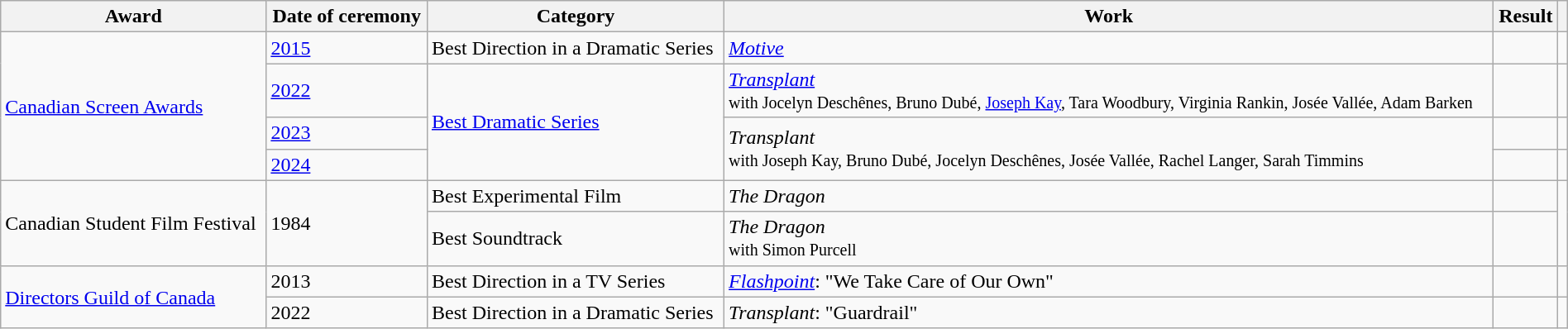<table class="wikitable plainrowheaders sortable" width=100%>
<tr>
<th scope="col">Award</th>
<th scope="col">Date of ceremony</th>
<th scope="col">Category</th>
<th scope="col">Work</th>
<th scope="col">Result</th>
<th scope="col" class="unsortable"></th>
</tr>
<tr>
<td rowspan=4><a href='#'>Canadian Screen Awards</a></td>
<td><a href='#'>2015</a></td>
<td>Best Direction in a Dramatic Series</td>
<td><em><a href='#'>Motive</a></em></td>
<td></td>
<td></td>
</tr>
<tr>
<td><a href='#'>2022</a></td>
<td rowspan=3><a href='#'>Best Dramatic Series</a></td>
<td><em><a href='#'>Transplant</a></em><br><small>with Jocelyn Deschênes, Bruno Dubé, <a href='#'>Joseph Kay</a>, Tara Woodbury, Virginia Rankin, Josée Vallée, Adam Barken</small></td>
<td></td>
<td></td>
</tr>
<tr>
<td><a href='#'>2023</a></td>
<td rowspan=2><em>Transplant</em><br><small>with Joseph Kay, Bruno Dubé, Jocelyn Deschênes, Josée Vallée, Rachel Langer, Sarah Timmins</small></td>
<td></td>
<td></td>
</tr>
<tr>
<td><a href='#'>2024</a></td>
<td></td>
<td></td>
</tr>
<tr>
<td rowspan=2>Canadian Student Film Festival</td>
<td rowspan=2>1984</td>
<td>Best Experimental Film</td>
<td><em>The Dragon</em></td>
<td></td>
<td rowspan=2></td>
</tr>
<tr>
<td>Best Soundtrack</td>
<td><em>The Dragon</em><br><small>with Simon Purcell</small></td>
<td></td>
</tr>
<tr>
<td rowspan=2><a href='#'>Directors Guild of Canada</a></td>
<td>2013</td>
<td>Best Direction in a TV Series</td>
<td><em><a href='#'>Flashpoint</a></em>: "We Take Care of Our Own"</td>
<td></td>
<td></td>
</tr>
<tr>
<td>2022</td>
<td>Best Direction in a Dramatic Series</td>
<td><em>Transplant</em>: "Guardrail"</td>
<td></td>
<td></td>
</tr>
</table>
